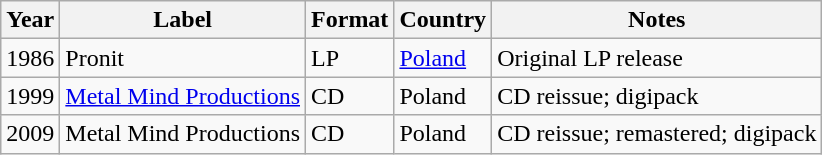<table class="wikitable">
<tr>
<th>Year</th>
<th>Label</th>
<th>Format</th>
<th>Country</th>
<th>Notes</th>
</tr>
<tr>
<td>1986</td>
<td>Pronit</td>
<td>LP</td>
<td><a href='#'>Poland</a></td>
<td>Original LP release</td>
</tr>
<tr>
<td>1999</td>
<td><a href='#'>Metal Mind Productions</a></td>
<td>CD</td>
<td>Poland</td>
<td>CD reissue; digipack</td>
</tr>
<tr>
<td>2009</td>
<td>Metal Mind Productions</td>
<td>CD</td>
<td>Poland</td>
<td>CD reissue; remastered; digipack</td>
</tr>
</table>
